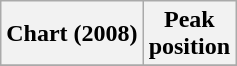<table class="wikitable sortable plainrowheaders" style="text-align:center">
<tr>
<th scope="col">Chart (2008)</th>
<th scope="col">Peak<br>position</th>
</tr>
<tr>
</tr>
</table>
